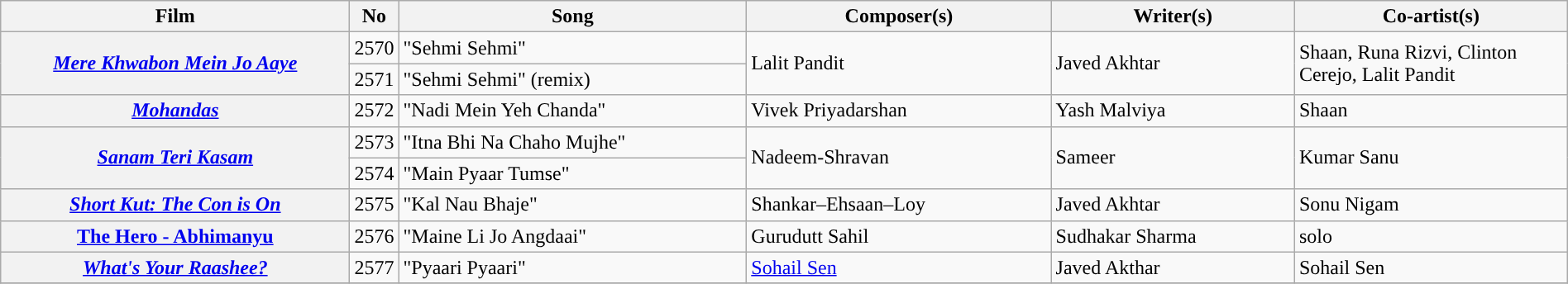<table class="wikitable plainrowheaders" width="100%" textcolor:#000;">
<tr style="background:#b0e0e66;">
<th scope="col" width=23%><strong>Film</strong></th>
<th><strong>No</strong></th>
<th scope="col" width=23%><strong>Song</strong></th>
<th scope="col" width=20%><strong>Composer(s)</strong></th>
<th scope="col" width=16%><strong>Writer(s)</strong></th>
<th scope="col" width=18%><strong>Co-artist(s)</strong></th>
</tr>
<tr>
<th rowspan=2><em><a href='#'>Mere Khwabon Mein Jo Aaye</a></em></th>
<td>2570</td>
<td>"Sehmi Sehmi"</td>
<td rowspan=2>Lalit Pandit</td>
<td rowspan=2>Javed Akhtar</td>
<td rowspan=2>Shaan, Runa Rizvi, Clinton Cerejo, Lalit Pandit</td>
</tr>
<tr>
<td>2571</td>
<td>"Sehmi Sehmi" (remix)</td>
</tr>
<tr>
<th><em><a href='#'>Mohandas</a></em></th>
<td>2572</td>
<td>"Nadi Mein Yeh Chanda"</td>
<td>Vivek Priyadarshan</td>
<td>Yash Malviya</td>
<td>Shaan</td>
</tr>
<tr>
<th rowspan=2><em><a href='#'>Sanam Teri Kasam</a></em></th>
<td>2573</td>
<td>"Itna Bhi Na Chaho Mujhe"</td>
<td rowspan=2>Nadeem-Shravan</td>
<td rowspan=2>Sameer</td>
<td rowspan=2>Kumar Sanu</td>
</tr>
<tr>
<td>2574</td>
<td>"Main Pyaar Tumse"</td>
</tr>
<tr>
<th><em><a href='#'>Short Kut: The Con is On</a></em></th>
<td>2575</td>
<td>"Kal Nau Bhaje"</td>
<td>Shankar–Ehsaan–Loy</td>
<td>Javed Akhtar</td>
<td>Sonu Nigam</td>
</tr>
<tr>
<th><a href='#'>The Hero - Abhimanyu</a></th>
<td>2576</td>
<td>"Maine Li Jo Angdaai"</td>
<td>Gurudutt Sahil</td>
<td>Sudhakar Sharma</td>
<td>solo</td>
</tr>
<tr>
<th><em><a href='#'>What's Your Raashee?</a></em></th>
<td>2577</td>
<td>"Pyaari Pyaari"</td>
<td><a href='#'>Sohail Sen</a></td>
<td>Javed Akthar</td>
<td>Sohail Sen</td>
</tr>
<tr>
</tr>
</table>
